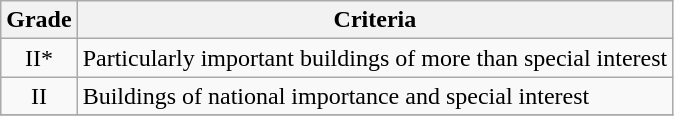<table class="wikitable" border="1">
<tr>
<th>Grade</th>
<th>Criteria</th>
</tr>
<tr>
<td align="center" >II*</td>
<td>Particularly important buildings of more than special interest</td>
</tr>
<tr>
<td align="center" >II</td>
<td>Buildings of national importance and special interest</td>
</tr>
<tr>
</tr>
</table>
